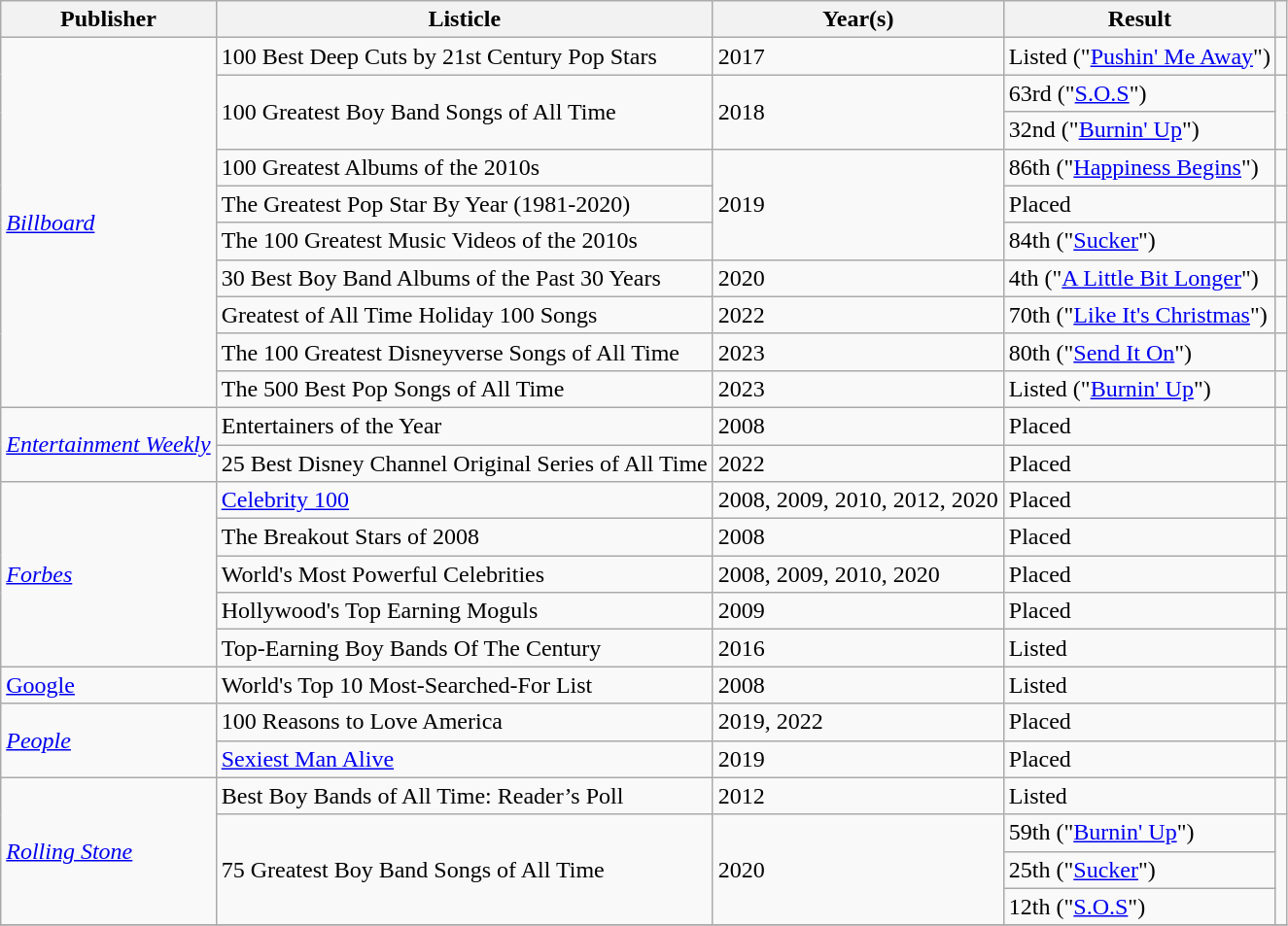<table class="wikitable plainrowheaders sortable" style="margin-right: 0;">
<tr>
<th scope="col">Publisher</th>
<th scope="col">Listicle</th>
<th scope="col">Year(s)</th>
<th scope="col">Result</th>
<th scope="col" class="unsortable"></th>
</tr>
<tr>
<td rowspan="10"><em><a href='#'>Billboard</a></em></td>
<td>100 Best Deep Cuts by 21st Century Pop Stars</td>
<td>2017</td>
<td>Listed ("<a href='#'>Pushin' Me Away</a>")</td>
<td></td>
</tr>
<tr>
<td rowspan="2">100 Greatest Boy Band Songs of All Time</td>
<td rowspan="2">2018</td>
<td>63rd ("<a href='#'>S.O.S</a>")</td>
<td rowspan="2"></td>
</tr>
<tr>
<td>32nd ("<a href='#'>Burnin' Up</a>")</td>
</tr>
<tr>
<td>100 Greatest Albums of the 2010s</td>
<td rowspan="3">2019</td>
<td>86th ("<a href='#'>Happiness Begins</a>")</td>
<td></td>
</tr>
<tr>
<td>The Greatest Pop Star By Year (1981-2020)</td>
<td>Placed</td>
<td></td>
</tr>
<tr>
<td>The 100 Greatest Music Videos of the 2010s</td>
<td>84th ("<a href='#'>Sucker</a>")</td>
<td></td>
</tr>
<tr>
<td>30 Best Boy Band Albums of the Past 30 Years</td>
<td>2020</td>
<td>4th ("<a href='#'>A Little Bit Longer</a>")</td>
<td></td>
</tr>
<tr>
<td>Greatest of All Time Holiday 100 Songs</td>
<td>2022</td>
<td>70th ("<a href='#'>Like It's Christmas</a>")</td>
<td></td>
</tr>
<tr>
<td>The 100 Greatest Disneyverse Songs of All Time</td>
<td>2023</td>
<td>80th ("<a href='#'>Send It On</a>")</td>
<td></td>
</tr>
<tr>
<td>The 500 Best Pop Songs of All Time</td>
<td>2023</td>
<td>Listed ("<a href='#'>Burnin' Up</a>")</td>
<td></td>
</tr>
<tr>
<td rowspan="2"><em><a href='#'>Entertainment Weekly</a></em></td>
<td>Entertainers of the Year</td>
<td>2008</td>
<td>Placed</td>
<td></td>
</tr>
<tr>
<td>25 Best Disney Channel Original Series of All Time</td>
<td>2022</td>
<td>Placed</td>
<td></td>
</tr>
<tr>
<td rowspan="5"><em><a href='#'>Forbes</a></em></td>
<td><a href='#'>Celebrity 100</a></td>
<td>2008, 2009, 2010, 2012, 2020</td>
<td>Placed</td>
<td></td>
</tr>
<tr>
<td>The Breakout Stars of 2008</td>
<td>2008</td>
<td>Placed</td>
<td></td>
</tr>
<tr>
<td>World's Most Powerful Celebrities</td>
<td>2008, 2009, 2010, 2020</td>
<td>Placed</td>
<td></td>
</tr>
<tr>
<td>Hollywood's Top Earning Moguls</td>
<td>2009</td>
<td>Placed</td>
<td></td>
</tr>
<tr>
<td>Top-Earning Boy Bands Of The Century</td>
<td>2016</td>
<td>Listed</td>
<td></td>
</tr>
<tr>
<td><a href='#'>Google</a></td>
<td>World's Top 10 Most-Searched-For List</td>
<td>2008</td>
<td>Listed</td>
<td></td>
</tr>
<tr>
<td rowspan="2"><em><a href='#'>People</a></em></td>
<td>100 Reasons to Love America</td>
<td>2019, 2022</td>
<td>Placed</td>
<td></td>
</tr>
<tr>
<td><a href='#'>Sexiest Man Alive</a></td>
<td>2019</td>
<td>Placed</td>
<td></td>
</tr>
<tr>
<td rowspan="4"><em><a href='#'>Rolling Stone</a></em></td>
<td>Best Boy Bands of All Time: Reader’s Poll</td>
<td>2012</td>
<td>Listed</td>
<td></td>
</tr>
<tr>
<td rowspan="3">75 Greatest Boy Band Songs of All Time</td>
<td rowspan="3">2020</td>
<td>59th ("<a href='#'>Burnin' Up</a>")</td>
<td rowspan="3"></td>
</tr>
<tr>
<td>25th ("<a href='#'>Sucker</a>")</td>
</tr>
<tr>
<td>12th ("<a href='#'>S.O.S</a>")</td>
</tr>
<tr>
</tr>
</table>
